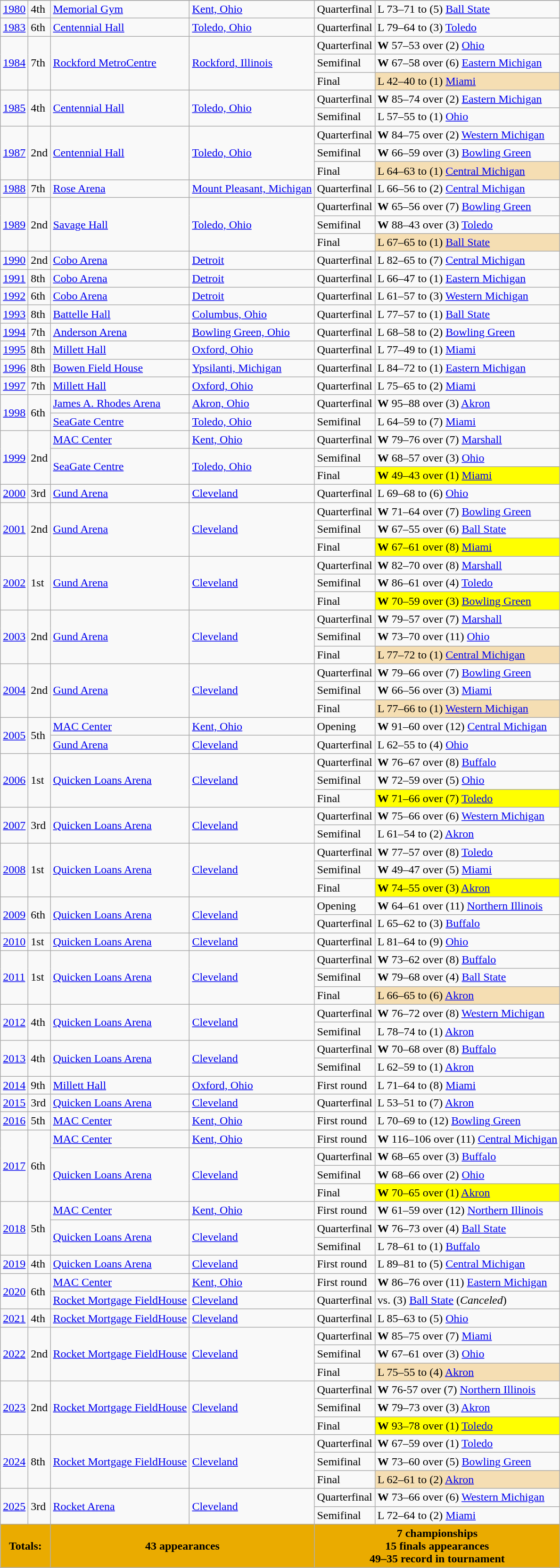<table class="wikitable">
<tr>
</tr>
<tr>
<td><a href='#'>1980</a></td>
<td>4th</td>
<td><a href='#'>Memorial Gym</a></td>
<td><a href='#'>Kent, Ohio</a></td>
<td>Quarterfinal</td>
<td>L 73–71 to (5) <a href='#'>Ball State</a></td>
</tr>
<tr>
<td><a href='#'>1983</a></td>
<td>6th</td>
<td><a href='#'>Centennial Hall</a></td>
<td><a href='#'>Toledo, Ohio</a></td>
<td>Quarterfinal</td>
<td>L 79–64 to (3) <a href='#'>Toledo</a></td>
</tr>
<tr>
<td rowspan="3"><a href='#'>1984</a></td>
<td rowspan="3">7th</td>
<td rowspan="3"><a href='#'>Rockford MetroCentre</a></td>
<td rowspan="3"><a href='#'>Rockford, Illinois</a></td>
<td>Quarterfinal</td>
<td><strong>W</strong> 57–53 over (2) <a href='#'>Ohio</a></td>
</tr>
<tr>
<td>Semifinal</td>
<td><strong>W</strong> 67–58 over (6) <a href='#'>Eastern Michigan</a></td>
</tr>
<tr>
<td>Final</td>
<td style="background: wheat">L 42–40 to (1) <a href='#'>Miami</a></td>
</tr>
<tr>
<td rowspan="2"><a href='#'>1985</a></td>
<td rowspan="2">4th</td>
<td rowspan="2"><a href='#'>Centennial Hall</a></td>
<td rowspan="2"><a href='#'>Toledo, Ohio</a></td>
<td>Quarterfinal</td>
<td><strong>W</strong> 85–74 over (2) <a href='#'>Eastern Michigan</a></td>
</tr>
<tr>
<td>Semifinal</td>
<td>L 57–55 to (1) <a href='#'>Ohio</a></td>
</tr>
<tr>
<td rowspan="3"><a href='#'>1987</a></td>
<td rowspan="3">2nd</td>
<td rowspan="3"><a href='#'>Centennial Hall</a></td>
<td rowspan="3"><a href='#'>Toledo, Ohio</a></td>
<td>Quarterfinal</td>
<td><strong>W</strong> 84–75 over (2) <a href='#'>Western Michigan</a></td>
</tr>
<tr>
<td>Semifinal</td>
<td><strong>W</strong> 66–59 over (3) <a href='#'>Bowling Green</a></td>
</tr>
<tr>
<td>Final</td>
<td style="background: wheat">L 64–63 to (1) <a href='#'>Central Michigan</a></td>
</tr>
<tr>
<td><a href='#'>1988</a></td>
<td>7th</td>
<td><a href='#'>Rose Arena</a></td>
<td><a href='#'>Mount Pleasant, Michigan</a></td>
<td>Quarterfinal</td>
<td>L 66–56 to (2) <a href='#'>Central Michigan</a></td>
</tr>
<tr>
<td rowspan="3"><a href='#'>1989</a></td>
<td rowspan="3">2nd</td>
<td rowspan="3"><a href='#'>Savage Hall</a></td>
<td rowspan="3"><a href='#'>Toledo, Ohio</a></td>
<td>Quarterfinal</td>
<td><strong>W</strong> 65–56 over (7) <a href='#'>Bowling Green</a></td>
</tr>
<tr>
<td>Semifinal</td>
<td><strong>W</strong> 88–43 over (3) <a href='#'>Toledo</a></td>
</tr>
<tr>
<td>Final</td>
<td style="background: wheat">L 67–65 to (1) <a href='#'>Ball State</a></td>
</tr>
<tr>
<td><a href='#'>1990</a></td>
<td>2nd</td>
<td><a href='#'>Cobo Arena</a></td>
<td><a href='#'>Detroit</a></td>
<td>Quarterfinal</td>
<td>L 82–65 to (7) <a href='#'>Central Michigan</a></td>
</tr>
<tr>
<td><a href='#'>1991</a></td>
<td>8th</td>
<td><a href='#'>Cobo Arena</a></td>
<td><a href='#'>Detroit</a></td>
<td>Quarterfinal</td>
<td>L 66–47 to (1) <a href='#'>Eastern Michigan</a></td>
</tr>
<tr>
<td><a href='#'>1992</a></td>
<td>6th</td>
<td><a href='#'>Cobo Arena</a></td>
<td><a href='#'>Detroit</a></td>
<td>Quarterfinal</td>
<td>L 61–57 to (3) <a href='#'>Western Michigan</a></td>
</tr>
<tr>
<td><a href='#'>1993</a></td>
<td>8th</td>
<td><a href='#'>Battelle Hall</a></td>
<td><a href='#'>Columbus, Ohio</a></td>
<td>Quarterfinal</td>
<td>L 77–57 to (1) <a href='#'>Ball State</a></td>
</tr>
<tr>
<td><a href='#'>1994</a></td>
<td>7th</td>
<td><a href='#'>Anderson Arena</a></td>
<td><a href='#'>Bowling Green, Ohio</a></td>
<td>Quarterfinal</td>
<td>L 68–58 to (2) <a href='#'>Bowling Green</a></td>
</tr>
<tr>
<td><a href='#'>1995</a></td>
<td>8th</td>
<td><a href='#'>Millett Hall</a></td>
<td><a href='#'>Oxford, Ohio</a></td>
<td>Quarterfinal</td>
<td>L 77–49 to (1) <a href='#'>Miami</a></td>
</tr>
<tr>
<td><a href='#'>1996</a></td>
<td>8th</td>
<td><a href='#'>Bowen Field House</a></td>
<td><a href='#'>Ypsilanti, Michigan</a></td>
<td>Quarterfinal</td>
<td>L 84–72 to (1) <a href='#'>Eastern Michigan</a></td>
</tr>
<tr>
<td><a href='#'>1997</a></td>
<td>7th</td>
<td><a href='#'>Millett Hall</a></td>
<td><a href='#'>Oxford, Ohio</a></td>
<td>Quarterfinal</td>
<td>L 75–65 to (2) <a href='#'>Miami</a></td>
</tr>
<tr>
<td rowspan="2"><a href='#'>1998</a></td>
<td rowspan="2">6th</td>
<td><a href='#'>James A. Rhodes Arena</a></td>
<td><a href='#'>Akron, Ohio</a></td>
<td>Quarterfinal</td>
<td><strong>W</strong> 95–88 over  (3) <a href='#'>Akron</a></td>
</tr>
<tr>
<td><a href='#'>SeaGate Centre</a></td>
<td><a href='#'>Toledo, Ohio</a></td>
<td>Semifinal</td>
<td>L 64–59 to (7) <a href='#'>Miami</a></td>
</tr>
<tr>
<td rowspan="3"><a href='#'>1999</a></td>
<td rowspan="3">2nd</td>
<td><a href='#'>MAC Center</a></td>
<td><a href='#'>Kent, Ohio</a></td>
<td>Quarterfinal</td>
<td><strong>W</strong> 79–76 over  (7) <a href='#'>Marshall</a></td>
</tr>
<tr>
<td rowspan="2"><a href='#'>SeaGate Centre</a></td>
<td rowspan="2"><a href='#'>Toledo, Ohio</a></td>
<td>Semifinal</td>
<td><strong>W</strong> 68–57 over (3) <a href='#'>Ohio</a></td>
</tr>
<tr>
<td>Final</td>
<td style="background: yellow"><strong>W</strong> 49–43 over (1) <a href='#'>Miami</a></td>
</tr>
<tr>
<td><a href='#'>2000</a></td>
<td>3rd</td>
<td><a href='#'>Gund Arena</a></td>
<td><a href='#'>Cleveland</a></td>
<td>Quarterfinal</td>
<td>L 69–68 to (6) <a href='#'>Ohio</a></td>
</tr>
<tr>
<td rowspan="3"><a href='#'>2001</a></td>
<td rowspan="3">2nd</td>
<td rowspan="3"><a href='#'>Gund Arena</a></td>
<td rowspan="3"><a href='#'>Cleveland</a></td>
<td>Quarterfinal</td>
<td><strong>W</strong> 71–64 over (7) <a href='#'>Bowling Green</a></td>
</tr>
<tr>
<td>Semifinal</td>
<td><strong>W</strong> 67–55 over (6) <a href='#'>Ball State</a></td>
</tr>
<tr>
<td>Final</td>
<td style="background: yellow"><strong>W</strong> 67–61 over (8) <a href='#'>Miami</a></td>
</tr>
<tr>
<td rowspan="3"><a href='#'>2002</a></td>
<td rowspan="3">1st</td>
<td rowspan="3"><a href='#'>Gund Arena</a></td>
<td rowspan="3"><a href='#'>Cleveland</a></td>
<td>Quarterfinal</td>
<td><strong>W</strong> 82–70 over (8) <a href='#'>Marshall</a></td>
</tr>
<tr>
<td>Semifinal</td>
<td><strong>W</strong> 86–61 over (4) <a href='#'>Toledo</a></td>
</tr>
<tr>
<td>Final</td>
<td style="background: yellow"><strong>W</strong> 70–59 over (3) <a href='#'>Bowling Green</a></td>
</tr>
<tr>
<td rowspan="3"><a href='#'>2003</a></td>
<td rowspan="3">2nd</td>
<td rowspan="3"><a href='#'>Gund Arena</a></td>
<td rowspan="3"><a href='#'>Cleveland</a></td>
<td>Quarterfinal</td>
<td><strong>W</strong> 79–57 over (7) <a href='#'>Marshall</a></td>
</tr>
<tr>
<td>Semifinal</td>
<td><strong>W</strong> 73–70 over (11) <a href='#'>Ohio</a></td>
</tr>
<tr>
<td>Final</td>
<td style="background: wheat">L 77–72 to (1) <a href='#'>Central Michigan</a></td>
</tr>
<tr>
<td rowspan="3"><a href='#'>2004</a></td>
<td rowspan="3">2nd</td>
<td rowspan="3"><a href='#'>Gund Arena</a></td>
<td rowspan="3"><a href='#'>Cleveland</a></td>
<td>Quarterfinal</td>
<td><strong>W</strong> 79–66 over (7) <a href='#'>Bowling Green</a></td>
</tr>
<tr>
<td>Semifinal</td>
<td><strong>W</strong> 66–56 over (3) <a href='#'>Miami</a></td>
</tr>
<tr>
<td>Final</td>
<td style="background: wheat">L 77–66 to (1) <a href='#'>Western Michigan</a></td>
</tr>
<tr>
<td rowspan="2"><a href='#'>2005</a></td>
<td rowspan="2">5th</td>
<td><a href='#'>MAC Center</a></td>
<td><a href='#'>Kent, Ohio</a></td>
<td>Opening</td>
<td><strong>W</strong> 91–60 over (12) <a href='#'>Central Michigan</a></td>
</tr>
<tr>
<td><a href='#'>Gund Arena</a></td>
<td><a href='#'>Cleveland</a></td>
<td>Quarterfinal</td>
<td>L 62–55 to (4) <a href='#'>Ohio</a></td>
</tr>
<tr>
<td rowspan="3"><a href='#'>2006</a></td>
<td rowspan="3">1st</td>
<td rowspan="3"><a href='#'>Quicken Loans Arena</a></td>
<td rowspan="3"><a href='#'>Cleveland</a></td>
<td>Quarterfinal</td>
<td><strong>W</strong> 76–67 over (8) <a href='#'>Buffalo</a></td>
</tr>
<tr>
<td>Semifinal</td>
<td><strong>W</strong> 72–59 over (5) <a href='#'>Ohio</a></td>
</tr>
<tr>
<td>Final</td>
<td style="background: yellow"><strong>W</strong> 71–66 over (7) <a href='#'>Toledo</a></td>
</tr>
<tr>
<td rowspan="2"><a href='#'>2007</a></td>
<td rowspan="2">3rd</td>
<td rowspan="2"><a href='#'>Quicken Loans Arena</a></td>
<td rowspan="2"><a href='#'>Cleveland</a></td>
<td>Quarterfinal</td>
<td><strong>W</strong> 75–66 over (6) <a href='#'>Western Michigan</a></td>
</tr>
<tr>
<td>Semifinal</td>
<td>L 61–54 to (2) <a href='#'>Akron</a></td>
</tr>
<tr>
<td rowspan="3"><a href='#'>2008</a></td>
<td rowspan="3">1st</td>
<td rowspan="3"><a href='#'>Quicken Loans Arena</a></td>
<td rowspan="3"><a href='#'>Cleveland</a></td>
<td>Quarterfinal</td>
<td><strong>W</strong> 77–57 over (8) <a href='#'>Toledo</a></td>
</tr>
<tr>
<td>Semifinal</td>
<td><strong>W</strong> 49–47 over (5) <a href='#'>Miami</a></td>
</tr>
<tr>
<td>Final</td>
<td style="background: yellow"><strong>W</strong> 74–55 over (3) <a href='#'>Akron</a></td>
</tr>
<tr>
<td rowspan="2"><a href='#'>2009</a></td>
<td rowspan="2">6th</td>
<td rowspan="2"><a href='#'>Quicken Loans Arena</a></td>
<td rowspan="2"><a href='#'>Cleveland</a></td>
<td>Opening</td>
<td><strong>W</strong> 64–61 over (11) <a href='#'>Northern Illinois</a></td>
</tr>
<tr>
<td>Quarterfinal</td>
<td>L 65–62 to (3) <a href='#'>Buffalo</a></td>
</tr>
<tr>
<td><a href='#'>2010</a></td>
<td>1st</td>
<td><a href='#'>Quicken Loans Arena</a></td>
<td><a href='#'>Cleveland</a></td>
<td>Quarterfinal</td>
<td>L 81–64 to (9) <a href='#'>Ohio</a></td>
</tr>
<tr>
<td rowspan="3"><a href='#'>2011</a></td>
<td rowspan="3">1st</td>
<td rowspan="3"><a href='#'>Quicken Loans Arena</a></td>
<td rowspan="3"><a href='#'>Cleveland</a></td>
<td>Quarterfinal</td>
<td><strong>W</strong> 73–62 over (8) <a href='#'>Buffalo</a></td>
</tr>
<tr>
<td>Semifinal</td>
<td><strong>W</strong> 79–68 over (4) <a href='#'>Ball State</a></td>
</tr>
<tr>
<td>Final</td>
<td style="background: wheat">L 66–65  to (6) <a href='#'>Akron</a></td>
</tr>
<tr>
<td rowspan="2"><a href='#'>2012</a></td>
<td rowspan="2">4th</td>
<td rowspan="2"><a href='#'>Quicken Loans Arena</a></td>
<td rowspan="2"><a href='#'>Cleveland</a></td>
<td>Quarterfinal</td>
<td><strong>W</strong> 76–72 over (8) <a href='#'>Western Michigan</a></td>
</tr>
<tr>
<td>Semifinal</td>
<td>L 78–74 to (1) <a href='#'>Akron</a></td>
</tr>
<tr>
<td rowspan="2"><a href='#'>2013</a></td>
<td rowspan="2">4th</td>
<td rowspan="2"><a href='#'>Quicken Loans Arena</a></td>
<td rowspan="2"><a href='#'>Cleveland</a></td>
<td>Quarterfinal</td>
<td><strong>W</strong> 70–68 over (8) <a href='#'>Buffalo</a></td>
</tr>
<tr>
<td>Semifinal</td>
<td>L 62–59 to (1) <a href='#'>Akron</a></td>
</tr>
<tr>
<td><a href='#'>2014</a></td>
<td>9th</td>
<td><a href='#'>Millett Hall</a></td>
<td><a href='#'>Oxford, Ohio</a></td>
<td>First round</td>
<td>L 71–64 to (8) <a href='#'>Miami</a></td>
</tr>
<tr>
<td><a href='#'>2015</a></td>
<td>3rd</td>
<td><a href='#'>Quicken Loans Arena</a></td>
<td><a href='#'>Cleveland</a></td>
<td>Quarterfinal</td>
<td>L 53–51 to (7) <a href='#'>Akron</a></td>
</tr>
<tr>
<td><a href='#'>2016</a></td>
<td>5th</td>
<td><a href='#'>MAC Center</a></td>
<td><a href='#'>Kent, Ohio</a></td>
<td>First round</td>
<td>L 70–69 to (12) <a href='#'>Bowling Green</a></td>
</tr>
<tr>
<td rowspan="4"><a href='#'>2017</a></td>
<td rowspan="4">6th</td>
<td><a href='#'>MAC Center</a></td>
<td><a href='#'>Kent, Ohio</a></td>
<td>First round</td>
<td><strong>W</strong> 116–106  over (11) <a href='#'>Central Michigan</a></td>
</tr>
<tr>
<td rowspan="3"><a href='#'>Quicken Loans Arena</a></td>
<td rowspan="3"><a href='#'>Cleveland</a></td>
<td>Quarterfinal</td>
<td><strong>W</strong> 68–65 over (3) <a href='#'>Buffalo</a></td>
</tr>
<tr>
<td>Semifinal</td>
<td><strong>W</strong> 68–66 over (2) <a href='#'>Ohio</a></td>
</tr>
<tr>
<td>Final</td>
<td style="background: yellow"><strong>W</strong> 70–65 over (1) <a href='#'>Akron</a></td>
</tr>
<tr>
<td rowspan="3"><a href='#'>2018</a></td>
<td rowspan="3">5th</td>
<td><a href='#'>MAC Center</a></td>
<td><a href='#'>Kent, Ohio</a></td>
<td>First round</td>
<td><strong>W</strong> 61–59 over (12) <a href='#'>Northern Illinois</a></td>
</tr>
<tr>
<td rowspan="2"><a href='#'>Quicken Loans Arena</a></td>
<td rowspan="2"><a href='#'>Cleveland</a></td>
<td>Quarterfinal</td>
<td><strong>W</strong> 76–73 over (4) <a href='#'>Ball State</a></td>
</tr>
<tr>
<td>Semifinal</td>
<td>L 78–61 to (1) <a href='#'>Buffalo</a></td>
</tr>
<tr>
<td><a href='#'>2019</a></td>
<td>4th</td>
<td><a href='#'>Quicken Loans Arena</a></td>
<td><a href='#'>Cleveland</a></td>
<td>First round</td>
<td>L 89–81 to (5) <a href='#'>Central Michigan</a></td>
</tr>
<tr>
<td rowspan="2"><a href='#'>2020</a></td>
<td rowspan="2">6th</td>
<td><a href='#'>MAC Center</a></td>
<td><a href='#'>Kent, Ohio</a></td>
<td>First round</td>
<td><strong>W</strong> 86–76 over (11) <a href='#'>Eastern Michigan</a></td>
</tr>
<tr>
<td><a href='#'>Rocket Mortgage FieldHouse</a></td>
<td><a href='#'>Cleveland</a></td>
<td>Quarterfinal</td>
<td>vs. (3) <a href='#'>Ball State</a> (<em>Canceled</em>)</td>
</tr>
<tr>
<td><a href='#'>2021</a></td>
<td>4th</td>
<td><a href='#'>Rocket Mortgage FieldHouse</a></td>
<td><a href='#'>Cleveland</a></td>
<td>Quarterfinal</td>
<td>L 85–63 to (5) <a href='#'>Ohio</a></td>
</tr>
<tr>
<td rowspan="3"><a href='#'>2022</a></td>
<td rowspan="3">2nd</td>
<td rowspan="3"><a href='#'>Rocket Mortgage FieldHouse</a></td>
<td rowspan="3"><a href='#'>Cleveland</a></td>
<td>Quarterfinal</td>
<td><strong>W</strong> 85–75 over (7) <a href='#'>Miami</a></td>
</tr>
<tr>
<td>Semifinal</td>
<td><strong>W</strong> 67–61 over (3) <a href='#'>Ohio</a></td>
</tr>
<tr>
<td>Final</td>
<td style="background: wheat">L 75–55 to (4) <a href='#'>Akron</a></td>
</tr>
<tr>
<td rowspan="3"><a href='#'>2023</a></td>
<td rowspan="3">2nd</td>
<td rowspan="3"><a href='#'>Rocket Mortgage FieldHouse</a></td>
<td rowspan="3"><a href='#'>Cleveland</a></td>
<td>Quarterfinal</td>
<td><strong>W</strong> 76-57 over (7) <a href='#'>Northern Illinois</a></td>
</tr>
<tr>
<td>Semifinal</td>
<td><strong>W</strong> 79–73 over (3) <a href='#'>Akron</a></td>
</tr>
<tr>
<td>Final</td>
<td style="background: yellow"><strong>W</strong> 93–78 over (1) <a href='#'>Toledo</a></td>
</tr>
<tr>
<td rowspan="3"><a href='#'>2024</a></td>
<td rowspan="3">8th</td>
<td rowspan="3"><a href='#'>Rocket Mortgage FieldHouse</a></td>
<td rowspan="3"><a href='#'>Cleveland</a></td>
<td>Quarterfinal</td>
<td><strong>W</strong> 67–59 over (1) <a href='#'>Toledo</a></td>
</tr>
<tr>
<td>Semifinal</td>
<td><strong>W</strong> 73–60 over (5) <a href='#'>Bowling Green</a></td>
</tr>
<tr>
<td>Final</td>
<td style="background: wheat">L 62–61 to (2) <a href='#'>Akron</a></td>
</tr>
<tr>
<td rowspan="2"><a href='#'>2025</a></td>
<td rowspan="2">3rd</td>
<td rowspan="2"><a href='#'>Rocket Arena</a></td>
<td rowspan="2"><a href='#'>Cleveland</a></td>
<td>Quarterfinal</td>
<td><strong>W</strong> 73–66 over (6) <a href='#'>Western Michigan</a></td>
</tr>
<tr>
<td>Semifinal</td>
<td>L 72–64 to (2) <a href='#'>Miami</a></td>
</tr>
<tr>
<th colspan="2" style="background:#eaab00;">Totals:</th>
<th colspan="2" style="background:#eaab00;">43 appearances</th>
<th colspan="2" style="background:#eaab00;">7 championships <br> 15 finals appearances <br>  49–35 record in tournament</th>
</tr>
</table>
